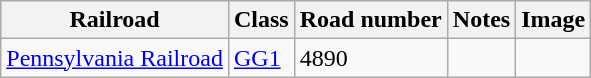<table class="wikitable">
<tr>
<th>Railroad</th>
<th>Class</th>
<th>Road number</th>
<th>Notes</th>
<th>Image</th>
</tr>
<tr>
<td><a href='#'>Pennsylvania Railroad</a></td>
<td><a href='#'>GG1</a></td>
<td>4890</td>
<td></td>
<td></td>
</tr>
</table>
